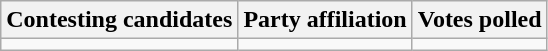<table class="wikitable sortable">
<tr>
<th>Contesting candidates</th>
<th>Party affiliation</th>
<th>Votes polled</th>
</tr>
<tr>
<td></td>
<td></td>
<td></td>
</tr>
</table>
